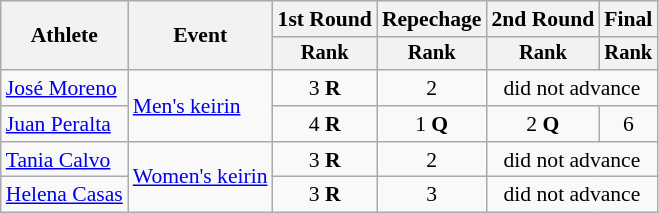<table class="wikitable" style="font-size:90%">
<tr>
<th rowspan=2>Athlete</th>
<th rowspan=2>Event</th>
<th>1st Round</th>
<th>Repechage</th>
<th>2nd Round</th>
<th>Final</th>
</tr>
<tr style="font-size:95%">
<th>Rank</th>
<th>Rank</th>
<th>Rank</th>
<th>Rank</th>
</tr>
<tr align=center>
<td align=left><a href='#'>José Moreno</a></td>
<td align=left rowspan=2><a href='#'>Men's keirin</a></td>
<td>3 <strong>R</strong></td>
<td>2</td>
<td colspan=2>did not advance</td>
</tr>
<tr align=center>
<td align=left><a href='#'>Juan Peralta</a></td>
<td>4 <strong>R</strong></td>
<td>1 <strong>Q</strong></td>
<td>2 <strong>Q</strong></td>
<td>6</td>
</tr>
<tr align=center>
<td align=left><a href='#'>Tania Calvo</a></td>
<td align=left rowspan=2><a href='#'>Women's keirin</a></td>
<td>3 <strong>R</strong></td>
<td>2</td>
<td colspan=2>did not advance</td>
</tr>
<tr align=center>
<td align=left><a href='#'>Helena Casas</a></td>
<td>3 <strong>R</strong></td>
<td>3</td>
<td colspan=2>did not advance</td>
</tr>
</table>
